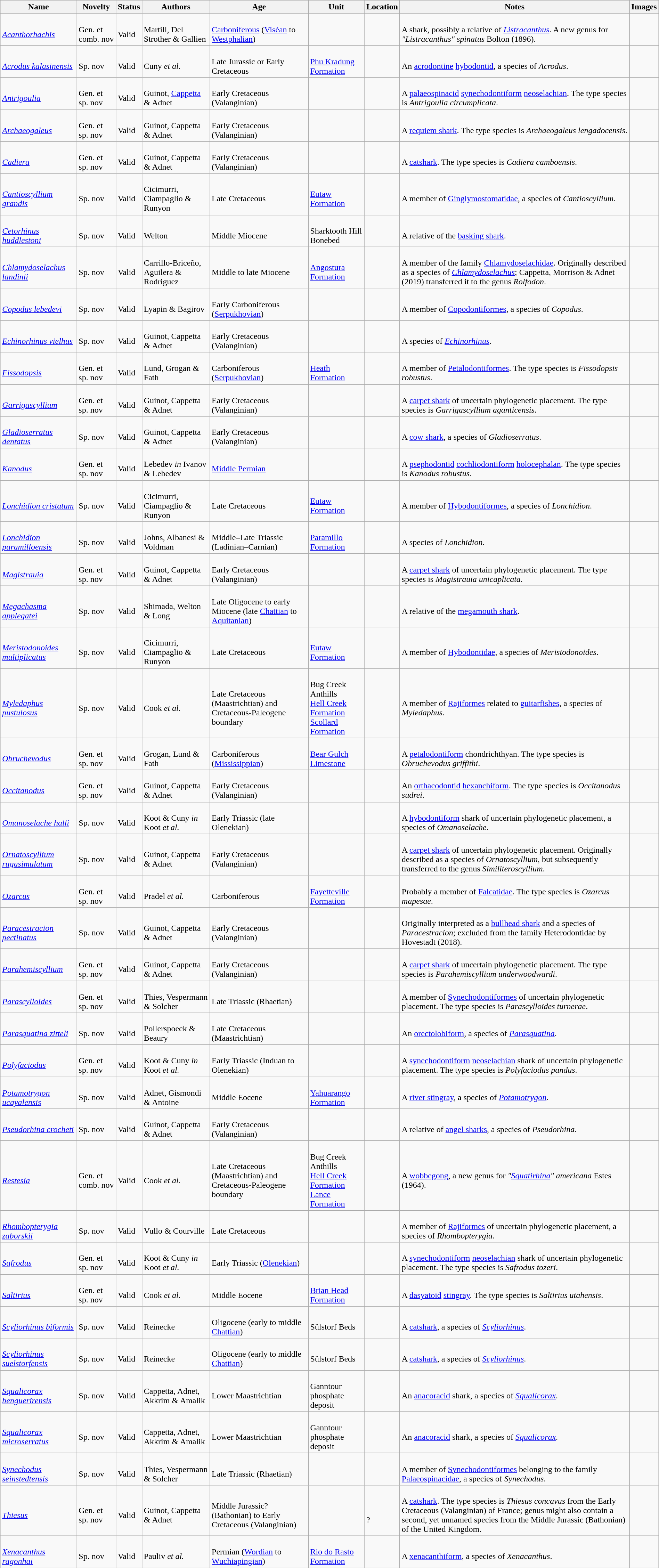<table class="wikitable sortable" align="center" width="100%">
<tr>
<th>Name</th>
<th>Novelty</th>
<th>Status</th>
<th>Authors</th>
<th>Age</th>
<th>Unit</th>
<th>Location</th>
<th>Notes</th>
<th>Images</th>
</tr>
<tr>
<td><br><em><a href='#'>Acanthorhachis</a></em></td>
<td><br>Gen. et comb. nov</td>
<td><br>Valid</td>
<td><br>Martill, Del Strother & Gallien</td>
<td><br><a href='#'>Carboniferous</a> (<a href='#'>Viséan</a> to <a href='#'>Westphalian</a>)</td>
<td></td>
<td><br></td>
<td><br>A shark, possibly a relative of <em><a href='#'>Listracanthus</a></em>. A new genus for <em>"Listracanthus" spinatus</em> Bolton (1896).</td>
<td></td>
</tr>
<tr>
<td><br><em><a href='#'>Acrodus kalasinensis</a></em></td>
<td><br>Sp. nov</td>
<td><br>Valid</td>
<td><br>Cuny <em>et al.</em></td>
<td><br>Late Jurassic or Early Cretaceous</td>
<td><br><a href='#'>Phu Kradung Formation</a></td>
<td><br></td>
<td><br>An <a href='#'>acrodontine</a> <a href='#'>hybodontid</a>, a species of <em>Acrodus</em>.</td>
<td></td>
</tr>
<tr>
<td><br><em><a href='#'>Antrigoulia</a></em></td>
<td><br>Gen. et sp. nov</td>
<td><br>Valid</td>
<td><br>Guinot, <a href='#'>Cappetta</a> & Adnet</td>
<td><br>Early Cretaceous (Valanginian)</td>
<td></td>
<td><br></td>
<td><br>A <a href='#'>palaeospinacid</a> <a href='#'>synechodontiform</a> <a href='#'>neoselachian</a>. The type species is <em>Antrigoulia circumplicata</em>.</td>
<td></td>
</tr>
<tr>
<td><br><em><a href='#'>Archaeogaleus</a></em></td>
<td><br>Gen. et sp. nov</td>
<td><br>Valid</td>
<td><br>Guinot, Cappetta & Adnet</td>
<td><br>Early Cretaceous (Valanginian)</td>
<td></td>
<td><br></td>
<td><br>A <a href='#'>requiem shark</a>. The type species is <em>Archaeogaleus lengadocensis</em>.</td>
<td></td>
</tr>
<tr>
<td><br><em><a href='#'>Cadiera</a></em></td>
<td><br>Gen. et sp. nov</td>
<td><br>Valid</td>
<td><br>Guinot, Cappetta & Adnet</td>
<td><br>Early Cretaceous (Valanginian)</td>
<td></td>
<td><br></td>
<td><br>A <a href='#'>catshark</a>. The type species is <em>Cadiera camboensis</em>.</td>
<td></td>
</tr>
<tr>
<td><br><em><a href='#'>Cantioscyllium grandis</a></em></td>
<td><br>Sp. nov</td>
<td><br>Valid</td>
<td><br>Cicimurri, Ciampaglio & Runyon</td>
<td><br>Late Cretaceous</td>
<td><br><a href='#'>Eutaw Formation</a></td>
<td><br></td>
<td><br>A member of <a href='#'>Ginglymostomatidae</a>, a species of <em>Cantioscyllium</em>.</td>
<td></td>
</tr>
<tr>
<td><br><em><a href='#'>Cetorhinus huddlestoni</a></em> </td>
<td><br>Sp. nov</td>
<td><br>Valid</td>
<td><br>Welton</td>
<td><br>Middle Miocene</td>
<td><br>Sharktooth Hill Bonebed</td>
<td><br></td>
<td><br>A relative of the <a href='#'>basking shark</a>.</td>
<td></td>
</tr>
<tr>
<td><br><em><a href='#'>Chlamydoselachus landinii</a></em> </td>
<td><br>Sp. nov</td>
<td><br>Valid</td>
<td><br>Carrillo-Briceño, Aguilera & Rodriguez</td>
<td><br>Middle to late Miocene</td>
<td><br><a href='#'>Angostura Formation</a></td>
<td><br></td>
<td><br>A member of the family <a href='#'>Chlamydoselachidae</a>. Originally described as a species of <em><a href='#'>Chlamydoselachus</a></em>; Cappetta, Morrison & Adnet (2019) transferred it to the genus <em>Rolfodon</em>.</td>
<td></td>
</tr>
<tr>
<td><br><em><a href='#'>Copodus lebedevi</a></em></td>
<td><br>Sp. nov</td>
<td><br>Valid</td>
<td><br>Lyapin & Bagirov</td>
<td><br>Early Carboniferous (<a href='#'>Serpukhovian</a>)</td>
<td></td>
<td><br></td>
<td><br>A member of <a href='#'>Copodontiformes</a>, a species of <em>Copodus</em>.</td>
<td></td>
</tr>
<tr>
<td><br><em><a href='#'>Echinorhinus vielhus</a></em></td>
<td><br>Sp. nov</td>
<td><br>Valid</td>
<td><br>Guinot, Cappetta & Adnet</td>
<td><br>Early Cretaceous (Valanginian)</td>
<td></td>
<td><br></td>
<td><br>A species of <em><a href='#'>Echinorhinus</a></em>.</td>
<td></td>
</tr>
<tr>
<td><br><em><a href='#'>Fissodopsis</a></em></td>
<td><br>Gen. et sp. nov</td>
<td><br>Valid</td>
<td><br>Lund, Grogan & Fath</td>
<td><br>Carboniferous (<a href='#'>Serpukhovian</a>)</td>
<td><br><a href='#'>Heath Formation</a></td>
<td><br></td>
<td><br>A member of <a href='#'>Petalodontiformes</a>. The type species is <em>Fissodopsis robustus</em>.</td>
<td></td>
</tr>
<tr>
<td><br><em><a href='#'>Garrigascyllium</a></em></td>
<td><br>Gen. et sp. nov</td>
<td><br>Valid</td>
<td><br>Guinot, Cappetta & Adnet</td>
<td><br>Early Cretaceous (Valanginian)</td>
<td></td>
<td><br></td>
<td><br>A <a href='#'>carpet shark</a> of uncertain phylogenetic placement. The type species is <em>Garrigascyllium aganticensis</em>.</td>
<td></td>
</tr>
<tr>
<td><br><em><a href='#'>Gladioserratus dentatus</a></em></td>
<td><br>Sp. nov</td>
<td><br>Valid</td>
<td><br>Guinot, Cappetta & Adnet</td>
<td><br>Early Cretaceous (Valanginian)</td>
<td></td>
<td><br></td>
<td><br>A <a href='#'>cow shark</a>, a species of <em>Gladioserratus</em>.</td>
<td></td>
</tr>
<tr>
<td><br><em><a href='#'>Kanodus</a></em></td>
<td><br>Gen. et sp. nov</td>
<td><br>Valid</td>
<td><br>Lebedev <em>in</em> Ivanov & Lebedev</td>
<td><br><a href='#'>Middle Permian</a></td>
<td></td>
<td><br></td>
<td><br>A <a href='#'>psephodontid</a> <a href='#'>cochliodontiform</a> <a href='#'>holocephalan</a>. The type species is <em>Kanodus robustus</em>.</td>
<td></td>
</tr>
<tr>
<td><br><em><a href='#'>Lonchidion cristatum</a></em></td>
<td><br>Sp. nov</td>
<td><br>Valid</td>
<td><br>Cicimurri, Ciampaglio & Runyon</td>
<td><br>Late Cretaceous</td>
<td><br><a href='#'>Eutaw Formation</a></td>
<td><br></td>
<td><br>A member of <a href='#'>Hybodontiformes</a>, a species of <em>Lonchidion</em>.</td>
<td></td>
</tr>
<tr>
<td><br><em><a href='#'>Lonchidion paramilloensis</a></em></td>
<td><br>Sp. nov</td>
<td><br>Valid</td>
<td><br>Johns, Albanesi & Voldman</td>
<td><br>Middle–Late Triassic (Ladinian–Carnian)</td>
<td><br><a href='#'>Paramillo Formation</a></td>
<td><br></td>
<td><br>A species of <em>Lonchidion</em>.</td>
<td></td>
</tr>
<tr>
<td><br><em><a href='#'>Magistrauia</a></em></td>
<td><br>Gen. et sp. nov</td>
<td><br>Valid</td>
<td><br>Guinot, Cappetta & Adnet</td>
<td><br>Early Cretaceous (Valanginian)</td>
<td></td>
<td><br></td>
<td><br>A <a href='#'>carpet shark</a> of uncertain phylogenetic placement. The type species is <em>Magistrauia unicaplicata</em>.</td>
<td></td>
</tr>
<tr>
<td><br><em><a href='#'>Megachasma applegatei</a></em></td>
<td><br>Sp. nov</td>
<td><br>Valid</td>
<td><br>Shimada, Welton & Long</td>
<td><br>Late Oligocene to early Miocene (late <a href='#'>Chattian</a> to <a href='#'>Aquitanian</a>)</td>
<td></td>
<td><br></td>
<td><br>A relative of the <a href='#'>megamouth shark</a>.</td>
<td></td>
</tr>
<tr>
<td><br><em><a href='#'>Meristodonoides multiplicatus</a></em></td>
<td><br>Sp. nov</td>
<td><br>Valid</td>
<td><br>Cicimurri, Ciampaglio & Runyon</td>
<td><br>Late Cretaceous</td>
<td><br><a href='#'>Eutaw Formation</a></td>
<td><br></td>
<td><br>A member of <a href='#'>Hybodontidae</a>, a species of <em>Meristodonoides</em>.</td>
<td></td>
</tr>
<tr>
<td><br><em><a href='#'>Myledaphus pustulosus</a></em></td>
<td><br>Sp. nov</td>
<td><br>Valid</td>
<td><br>Cook <em>et al.</em></td>
<td><br>Late Cretaceous (Maastrichtian) and Cretaceous-Paleogene boundary</td>
<td><br>Bug Creek Anthills<br>
<a href='#'>Hell Creek Formation</a><br>
<a href='#'>Scollard Formation</a></td>
<td><br><br>
</td>
<td><br>A member of <a href='#'>Rajiformes</a> related to <a href='#'>guitarfishes</a>, a species of <em>Myledaphus</em>.</td>
<td></td>
</tr>
<tr>
<td><br><em><a href='#'>Obruchevodus</a></em></td>
<td><br>Gen. et sp. nov</td>
<td><br>Valid</td>
<td><br>Grogan, Lund & Fath</td>
<td><br>Carboniferous (<a href='#'>Mississippian</a>)</td>
<td><br><a href='#'>Bear Gulch Limestone</a></td>
<td><br></td>
<td><br>A <a href='#'>petalodontiform</a> chondrichthyan. The type species is <em>Obruchevodus griffithi</em>.</td>
<td></td>
</tr>
<tr>
<td><br><em><a href='#'>Occitanodus</a></em></td>
<td><br>Gen. et sp. nov</td>
<td><br>Valid</td>
<td><br>Guinot, Cappetta & Adnet</td>
<td><br>Early Cretaceous (Valanginian)</td>
<td></td>
<td><br></td>
<td><br>An <a href='#'>orthacodontid</a> <a href='#'>hexanchiform</a>. The type species is <em>Occitanodus sudrei</em>.</td>
<td></td>
</tr>
<tr>
<td><br><em><a href='#'>Omanoselache halli</a></em></td>
<td><br>Sp. nov</td>
<td><br>Valid </td>
<td><br>Koot & Cuny <em>in</em> Koot <em>et al.</em></td>
<td><br>Early Triassic (late Olenekian)</td>
<td></td>
<td><br></td>
<td><br>A <a href='#'>hybodontiform</a> shark of uncertain phylogenetic placement, a species of <em>Omanoselache</em>.</td>
<td></td>
</tr>
<tr>
<td><br><em><a href='#'>Ornatoscyllium rugasimulatum</a></em></td>
<td><br>Sp. nov</td>
<td><br>Valid</td>
<td><br>Guinot, Cappetta & Adnet</td>
<td><br>Early Cretaceous (Valanginian)</td>
<td></td>
<td><br></td>
<td><br>A <a href='#'>carpet shark</a> of uncertain phylogenetic placement. Originally described as a species of <em>Ornatoscyllium</em>, but subsequently transferred to the genus <em>Similiteroscyllium</em>.</td>
<td></td>
</tr>
<tr>
<td><br><em><a href='#'>Ozarcus</a></em></td>
<td><br>Gen. et sp. nov</td>
<td><br>Valid</td>
<td><br>Pradel <em>et al.</em></td>
<td><br>Carboniferous</td>
<td><br><a href='#'>Fayetteville Formation</a></td>
<td><br></td>
<td><br>Probably a member of <a href='#'>Falcatidae</a>. The type species is <em>Ozarcus mapesae</em>.</td>
<td></td>
</tr>
<tr>
<td><br><em><a href='#'>Paracestracion pectinatus</a></em></td>
<td><br>Sp. nov</td>
<td><br>Valid</td>
<td><br>Guinot, Cappetta & Adnet</td>
<td><br>Early Cretaceous (Valanginian)</td>
<td></td>
<td><br></td>
<td><br>Originally interpreted as a <a href='#'>bullhead shark</a> and a species of <em>Paracestracion</em>; excluded from the family Heterodontidae by Hovestadt (2018).</td>
<td></td>
</tr>
<tr>
<td><br><em><a href='#'>Parahemiscyllium</a></em></td>
<td><br>Gen. et sp. nov</td>
<td><br>Valid</td>
<td><br>Guinot, Cappetta & Adnet</td>
<td><br>Early Cretaceous (Valanginian)</td>
<td></td>
<td><br></td>
<td><br>A <a href='#'>carpet shark</a> of uncertain phylogenetic placement. The type species is <em>Parahemiscyllium underwoodwardi</em>.</td>
<td></td>
</tr>
<tr>
<td><br><em><a href='#'>Parascylloides</a></em></td>
<td><br>Gen. et sp. nov</td>
<td><br>Valid</td>
<td><br>Thies, Vespermann & Solcher</td>
<td><br>Late Triassic (Rhaetian)</td>
<td></td>
<td><br><br>
</td>
<td><br>A member of <a href='#'>Synechodontiformes</a> of uncertain phylogenetic placement. The type species is <em>Parascylloides turnerae</em>.</td>
<td></td>
</tr>
<tr>
<td><br><em><a href='#'>Parasquatina zitteli</a></em></td>
<td><br>Sp. nov</td>
<td><br>Valid</td>
<td><br>Pollerspoeck & Beaury</td>
<td><br>Late Cretaceous (Maastrichtian)</td>
<td></td>
<td><br></td>
<td><br>An <a href='#'>orectolobiform</a>, a species of <em><a href='#'>Parasquatina</a></em>.</td>
<td></td>
</tr>
<tr>
<td><br><em><a href='#'>Polyfaciodus</a></em></td>
<td><br>Gen. et sp. nov</td>
<td><br>Valid </td>
<td><br>Koot & Cuny <em>in</em> Koot <em>et al.</em></td>
<td><br>Early Triassic (Induan to Olenekian)</td>
<td></td>
<td><br></td>
<td><br>A <a href='#'>synechodontiform</a> <a href='#'>neoselachian</a> shark of uncertain phylogenetic placement. The type species is <em>Polyfaciodus pandus</em>.</td>
<td></td>
</tr>
<tr>
<td><br><em><a href='#'>Potamotrygon ucayalensis</a></em></td>
<td><br>Sp. nov</td>
<td><br>Valid</td>
<td><br>Adnet, Gismondi & Antoine</td>
<td><br>Middle Eocene</td>
<td><br><a href='#'>Yahuarango Formation</a></td>
<td><br></td>
<td><br>A <a href='#'>river stingray</a>, a species of <em><a href='#'>Potamotrygon</a></em>.</td>
<td></td>
</tr>
<tr>
<td><br><em><a href='#'>Pseudorhina crocheti</a></em></td>
<td><br>Sp. nov</td>
<td><br>Valid</td>
<td><br>Guinot, Cappetta & Adnet</td>
<td><br>Early Cretaceous (Valanginian)</td>
<td></td>
<td><br></td>
<td><br>A relative of <a href='#'>angel sharks</a>, a species of <em>Pseudorhina</em>.</td>
<td></td>
</tr>
<tr>
<td><br><em><a href='#'>Restesia</a></em></td>
<td><br>Gen. et comb. nov</td>
<td><br>Valid</td>
<td><br>Cook <em>et al.</em></td>
<td><br>Late Cretaceous (Maastrichtian) and Cretaceous-Paleogene boundary</td>
<td><br>Bug Creek Anthills<br>
<a href='#'>Hell Creek Formation</a><br>
<a href='#'>Lance Formation</a></td>
<td><br></td>
<td><br>A <a href='#'>wobbegong</a>, a new genus for <em>"<a href='#'>Squatirhina</a>" americana</em> Estes (1964).</td>
<td></td>
</tr>
<tr>
<td><br><em><a href='#'>Rhombopterygia zaborskii</a></em></td>
<td><br>Sp. nov</td>
<td><br>Valid</td>
<td><br>Vullo & Courville</td>
<td><br>Late Cretaceous</td>
<td></td>
<td><br></td>
<td><br>A member of <a href='#'>Rajiformes</a> of uncertain phylogenetic placement, a species of <em>Rhombopterygia</em>.</td>
<td></td>
</tr>
<tr>
<td><br><em><a href='#'>Safrodus</a></em></td>
<td><br>Gen. et sp. nov</td>
<td><br>Valid </td>
<td><br>Koot & Cuny <em>in</em> Koot <em>et al.</em></td>
<td><br>Early Triassic (<a href='#'>Olenekian</a>)</td>
<td></td>
<td><br></td>
<td><br>A <a href='#'>synechodontiform</a> <a href='#'>neoselachian</a> shark of uncertain phylogenetic placement. The type species is <em>Safrodus tozeri</em>.</td>
<td></td>
</tr>
<tr>
<td><br><em><a href='#'>Saltirius</a></em></td>
<td><br>Gen. et sp. nov</td>
<td><br>Valid</td>
<td><br>Cook <em>et al.</em></td>
<td><br>Middle Eocene</td>
<td><br><a href='#'>Brian Head Formation</a></td>
<td><br></td>
<td><br>A <a href='#'>dasyatoid</a> <a href='#'>stingray</a>. The type species is <em>Saltirius utahensis</em>.</td>
<td></td>
</tr>
<tr>
<td><br><em><a href='#'>Scyliorhinus biformis</a></em></td>
<td><br>Sp. nov</td>
<td><br>Valid</td>
<td><br>Reinecke</td>
<td><br>Oligocene (early to middle <a href='#'>Chattian</a>)</td>
<td><br>Sülstorf Beds</td>
<td><br></td>
<td><br>A <a href='#'>catshark</a>, a species of <em><a href='#'>Scyliorhinus</a></em>.</td>
<td></td>
</tr>
<tr>
<td><br><em><a href='#'>Scyliorhinus suelstorfensis</a></em></td>
<td><br>Sp. nov</td>
<td><br>Valid</td>
<td><br>Reinecke</td>
<td><br>Oligocene (early to middle <a href='#'>Chattian</a>)</td>
<td><br>Sülstorf Beds</td>
<td><br></td>
<td><br>A <a href='#'>catshark</a>, a species of <em><a href='#'>Scyliorhinus</a></em>.</td>
<td></td>
</tr>
<tr>
<td><br><em><a href='#'>Squalicorax benguerirensis</a></em></td>
<td><br>Sp. nov</td>
<td><br>Valid</td>
<td><br>Cappetta, Adnet, Akkrim & Amalik</td>
<td><br>Lower Maastrichtian</td>
<td><br>Ganntour phosphate deposit</td>
<td><br></td>
<td><br>An <a href='#'>anacoracid</a> shark, a species of <em><a href='#'>Squalicorax</a></em>.</td>
<td></td>
</tr>
<tr>
<td><br><em><a href='#'>Squalicorax microserratus</a></em></td>
<td><br>Sp. nov</td>
<td><br>Valid</td>
<td><br>Cappetta, Adnet, Akkrim & Amalik</td>
<td><br>Lower Maastrichtian</td>
<td><br>Ganntour phosphate deposit</td>
<td><br></td>
<td><br>An <a href='#'>anacoracid</a> shark, a species of <em><a href='#'>Squalicorax</a></em>.</td>
<td></td>
</tr>
<tr>
<td><br><em><a href='#'>Synechodus seinstedtensis</a></em></td>
<td><br>Sp. nov</td>
<td><br>Valid</td>
<td><br>Thies, Vespermann & Solcher</td>
<td><br>Late Triassic (Rhaetian)</td>
<td></td>
<td><br></td>
<td><br>A member of <a href='#'>Synechodontiformes</a> belonging to the family <a href='#'>Palaeospinacidae</a>, a species of <em>Synechodus</em>.</td>
<td></td>
</tr>
<tr>
<td><br><em><a href='#'>Thiesus</a></em></td>
<td><br>Gen. et sp. nov</td>
<td><br>Valid</td>
<td><br>Guinot, Cappetta & Adnet</td>
<td><br>Middle Jurassic? (Bathonian) to Early Cretaceous (Valanginian)</td>
<td></td>
<td><br><br>
?</td>
<td><br>A <a href='#'>catshark</a>. The type species is <em>Thiesus concavus</em> from the Early Cretaceous (Valanginian) of France; genus might also contain a second, yet unnamed species from the Middle Jurassic (Bathonian) of the United Kingdom.</td>
<td></td>
</tr>
<tr>
<td><br><em><a href='#'>Xenacanthus ragonhai</a></em></td>
<td><br>Sp. nov</td>
<td><br>Valid</td>
<td><br>Pauliv <em>et al.</em></td>
<td><br>Permian (<a href='#'>Wordian</a> to <a href='#'>Wuchiapingian</a>)</td>
<td><br><a href='#'>Rio do Rasto Formation</a></td>
<td><br></td>
<td><br>A <a href='#'>xenacanthiform</a>, a species of <em>Xenacanthus</em>.</td>
<td></td>
</tr>
<tr>
</tr>
</table>
